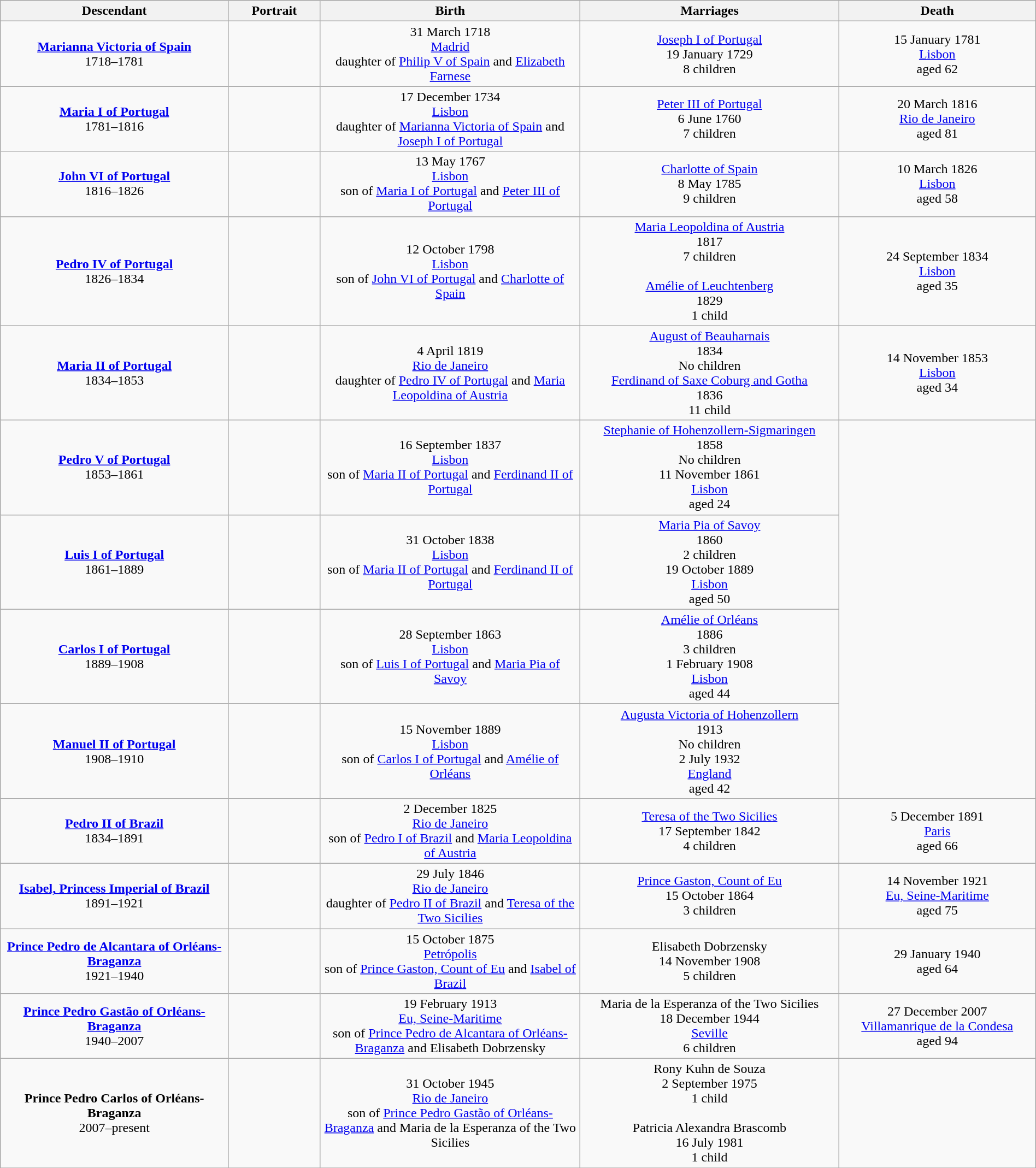<table style="text-align:center; width:100%" class="wikitable">
<tr>
<th width=22%>Descendant</th>
<th width=105px>Portrait</th>
<th>Birth</th>
<th width=25%>Marriages</th>
<th width=19%>Death</th>
</tr>
<tr>
<td><strong><a href='#'>Marianna Victoria of Spain</a></strong><br>1718–1781</td>
<td></td>
<td>31 March 1718<br><a href='#'>Madrid</a><br>daughter of <a href='#'>Philip V of Spain</a> and <a href='#'>Elizabeth Farnese</a></td>
<td><a href='#'>Joseph I of Portugal</a><br>19 January 1729<br>8 children</td>
<td>15 January 1781<br><a href='#'>Lisbon</a><br>aged 62</td>
</tr>
<tr>
<td><strong><a href='#'>Maria I of Portugal</a></strong><br>1781–1816</td>
<td></td>
<td>17 December 1734<br><a href='#'>Lisbon</a><br>daughter of <a href='#'>Marianna Victoria of Spain</a> and <a href='#'>Joseph I of Portugal</a></td>
<td><a href='#'>Peter III of Portugal</a><br>6 June 1760<br>7 children</td>
<td>20 March 1816<br><a href='#'>Rio de Janeiro</a><br>aged 81</td>
</tr>
<tr>
<td><strong><a href='#'>John VI of Portugal</a></strong><br>1816–1826</td>
<td></td>
<td>13 May 1767<br><a href='#'>Lisbon</a><br>son of <a href='#'>Maria I of Portugal</a> and <a href='#'>Peter III of Portugal</a></td>
<td><a href='#'>Charlotte of Spain</a><br>8 May 1785<br>9 children</td>
<td>10 March 1826<br><a href='#'>Lisbon</a><br>aged 58</td>
</tr>
<tr>
<td><strong><a href='#'>Pedro IV of Portugal</a></strong><br>1826–1834</td>
<td></td>
<td>12 October 1798<br><a href='#'>Lisbon</a><br>son of <a href='#'>John VI of Portugal</a> and <a href='#'>Charlotte of Spain</a></td>
<td><a href='#'>Maria Leopoldina of Austria</a><br>1817<br>7 children<br><br><a href='#'>Amélie of Leuchtenberg</a><br>1829<br>1 child</td>
<td>24 September 1834<br><a href='#'>Lisbon</a><br>aged 35</td>
</tr>
<tr>
<td><strong><a href='#'>Maria II of Portugal</a></strong><br>1834–1853</td>
<td></td>
<td>4 April 1819<br><a href='#'>Rio de Janeiro</a><br>daughter of <a href='#'>Pedro IV of Portugal</a> and <a href='#'>Maria Leopoldina of Austria</a></td>
<td><a href='#'>August of Beauharnais</a><br>1834<br>No children<br><a href='#'>Ferdinand of Saxe Coburg and Gotha</a><br>1836<br>11 child</td>
<td>14 November 1853<br><a href='#'>Lisbon</a><br>aged 34</td>
</tr>
<tr>
<td><strong><a href='#'>Pedro V of Portugal</a></strong><br>1853–1861</td>
<td></td>
<td>16 September 1837<br><a href='#'>Lisbon</a><br>son of <a href='#'>Maria II of Portugal</a> and <a href='#'>Ferdinand II of Portugal</a></td>
<td><a href='#'>Stephanie of Hohenzollern-Sigmaringen</a><br>1858<br>No children<br>11 November 1861<br><a href='#'>Lisbon</a><br>aged 24</td>
</tr>
<tr>
<td><strong><a href='#'>Luis I of Portugal</a></strong><br>1861–1889</td>
<td></td>
<td>31 October 1838<br><a href='#'>Lisbon</a><br>son of <a href='#'>Maria II of Portugal</a> and <a href='#'>Ferdinand II of Portugal</a></td>
<td><a href='#'>Maria Pia of Savoy</a><br>1860<br>2 children<br>19 October 1889<br><a href='#'>Lisbon</a><br>aged 50</td>
</tr>
<tr>
<td><strong><a href='#'>Carlos I of Portugal</a></strong><br>1889–1908</td>
<td></td>
<td>28 September 1863<br><a href='#'>Lisbon</a><br>son of <a href='#'>Luis I of Portugal</a> and <a href='#'>Maria Pia of Savoy</a></td>
<td><a href='#'>Amélie of Orléans</a><br>1886<br>3 children<br>1 February 1908<br><a href='#'>Lisbon</a><br>aged 44</td>
</tr>
<tr>
<td><strong><a href='#'>Manuel II of Portugal</a></strong><br>1908–1910</td>
<td></td>
<td>15 November 1889<br><a href='#'>Lisbon</a><br>son of <a href='#'>Carlos I of Portugal</a> and <a href='#'>Amélie of Orléans</a></td>
<td><a href='#'>Augusta Victoria of Hohenzollern</a><br>1913<br>No children<br>2 July 1932<br><a href='#'>England</a><br>aged 42</td>
</tr>
<tr>
<td><strong><a href='#'>Pedro II of Brazil</a></strong><br>1834–1891</td>
<td></td>
<td>2 December 1825<br><a href='#'>Rio de Janeiro</a><br>son of <a href='#'>Pedro I of Brazil</a> and <a href='#'>Maria Leopoldina of Austria</a></td>
<td><a href='#'>Teresa of the Two Sicilies</a><br>17 September 1842<br>4 children</td>
<td>5 December 1891<br><a href='#'>Paris</a><br>aged 66</td>
</tr>
<tr>
<td><strong><a href='#'>Isabel, Princess Imperial of Brazil</a></strong><br>1891–1921</td>
<td></td>
<td>29 July 1846<br><a href='#'>Rio de Janeiro</a><br>daughter of <a href='#'>Pedro II of Brazil</a> and <a href='#'>Teresa of the Two Sicilies</a></td>
<td><a href='#'>Prince Gaston, Count of Eu</a><br>15 October 1864<br>3 children</td>
<td>14 November 1921<br><a href='#'>Eu, Seine-Maritime</a><br>aged 75</td>
</tr>
<tr>
<td><strong><a href='#'>Prince Pedro de Alcantara of Orléans-Braganza</a></strong><br>1921–1940</td>
<td></td>
<td>15 October 1875<br><a href='#'>Petrópolis</a><br>son of <a href='#'>Prince Gaston, Count of Eu</a> and <a href='#'>Isabel of Brazil</a></td>
<td>Elisabeth Dobrzensky<br>14 November 1908<br>5 children</td>
<td>29 January 1940<br>aged 64</td>
</tr>
<tr>
<td><strong><a href='#'>Prince Pedro Gastão of Orléans-Braganza</a></strong><br>1940–2007</td>
<td></td>
<td>19 February 1913<br><a href='#'>Eu, Seine-Maritime</a><br>son of <a href='#'>Prince Pedro de Alcantara of Orléans-Braganza</a> and Elisabeth Dobrzensky</td>
<td>Maria de la Esperanza of the Two Sicilies<br>18 December 1944<br><a href='#'>Seville</a><br>6 children</td>
<td>27 December 2007<br><a href='#'>Villamanrique de la Condesa</a><br>aged 94</td>
</tr>
<tr>
<td><strong>Prince Pedro Carlos of Orléans-Braganza</strong><br>2007–present</td>
<td></td>
<td>31 October 1945<br><a href='#'>Rio de Janeiro</a><br>son of <a href='#'>Prince Pedro Gastão of Orléans-Braganza</a> and Maria de la Esperanza of the Two Sicilies</td>
<td>Rony Kuhn de Souza<br>2 September 1975<br>1 child<br><br>Patricia Alexandra Brascomb<br>16 July 1981<br>1 child</td>
<td></td>
</tr>
<tr>
</tr>
</table>
